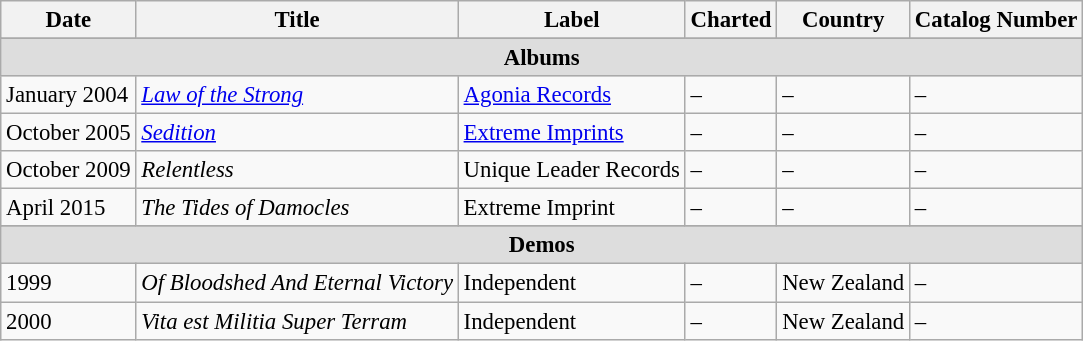<table class="wikitable" style="font-size: 95%;">
<tr>
<th>Date</th>
<th>Title</th>
<th>Label</th>
<th>Charted</th>
<th>Country</th>
<th>Catalog Number</th>
</tr>
<tr>
</tr>
<tr bgcolor="#DDDDDD">
<td colspan=7 align=center><strong>Albums</strong></td>
</tr>
<tr>
<td align="left" valign="center">January 2004</td>
<td align="left" valign="center"><em><a href='#'>Law of the Strong</a></em></td>
<td align="left" valign="center"><a href='#'>Agonia Records</a></td>
<td align="left" valign="center">–</td>
<td align="left" valign="center">–</td>
<td align="left" valign="center">–</td>
</tr>
<tr>
<td align="left" valign="center">October 2005</td>
<td align="left" valign="center"><em><a href='#'>Sedition</a></em></td>
<td align="left" valign="center"><a href='#'>Extreme Imprints</a></td>
<td align="left" valign="center">–</td>
<td align="left" valign="center">–</td>
<td align="left" valign="center">–</td>
</tr>
<tr>
<td align="left" valign="center">October 2009</td>
<td align="left" valign="center"><em>Relentless</em></td>
<td align="left" valign="center">Unique Leader Records</td>
<td align="left" valign="center">–</td>
<td align="left" valign="center">–</td>
<td align="left" valign="center">–</td>
</tr>
<tr>
<td align="left" valign="center">April 2015</td>
<td align="left" valign="center"><em>The Tides of Damocles</em></td>
<td align="left" valign="center">Extreme Imprint</td>
<td align="left" valign="center">–</td>
<td align="left" valign="center">–</td>
<td align="left" valign="center">–</td>
</tr>
<tr>
</tr>
<tr bgcolor="#DDDDDD">
<td colspan=7 align=center><strong>Demos</strong></td>
</tr>
<tr>
<td align="left" valign="center">1999</td>
<td align="left" valign="center"><em>Of Bloodshed And Eternal Victory</em></td>
<td align="left" valign="center">Independent</td>
<td align="left" valign="center">–</td>
<td align="left" valign="center">New Zealand</td>
<td align="left" valign="center">–</td>
</tr>
<tr>
<td align="left" valign="center">2000</td>
<td align="left" valign="center"><em>Vita est Militia Super Terram</em></td>
<td align="left" valign="center">Independent</td>
<td align="left" valign="center">–</td>
<td align="left" valign="center">New Zealand</td>
<td align="left" valign="center">–</td>
</tr>
</table>
